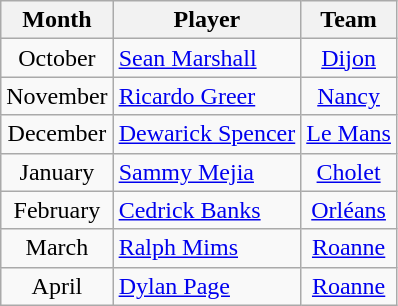<table class="wikitable sortable" style="text-align: center;">
<tr>
<th align="center">Month</th>
<th align="center">Player</th>
<th align="center">Team</th>
</tr>
<tr>
<td>October</td>
<td align="left"> <a href='#'>Sean Marshall</a></td>
<td><a href='#'>Dijon</a></td>
</tr>
<tr>
<td>November</td>
<td align="left"> <a href='#'>Ricardo Greer</a></td>
<td><a href='#'>Nancy</a></td>
</tr>
<tr>
<td>December</td>
<td align="left"> <a href='#'>Dewarick Spencer</a></td>
<td><a href='#'>Le Mans</a></td>
</tr>
<tr>
<td>January</td>
<td align="left"> <a href='#'>Sammy Mejia</a></td>
<td><a href='#'>Cholet</a></td>
</tr>
<tr>
<td>February</td>
<td align="left"> <a href='#'>Cedrick Banks</a></td>
<td><a href='#'>Orléans</a></td>
</tr>
<tr>
<td>March</td>
<td align="left"> <a href='#'>Ralph Mims</a></td>
<td><a href='#'>Roanne</a></td>
</tr>
<tr>
<td>April</td>
<td align="left"> <a href='#'>Dylan Page</a></td>
<td><a href='#'>Roanne</a></td>
</tr>
</table>
